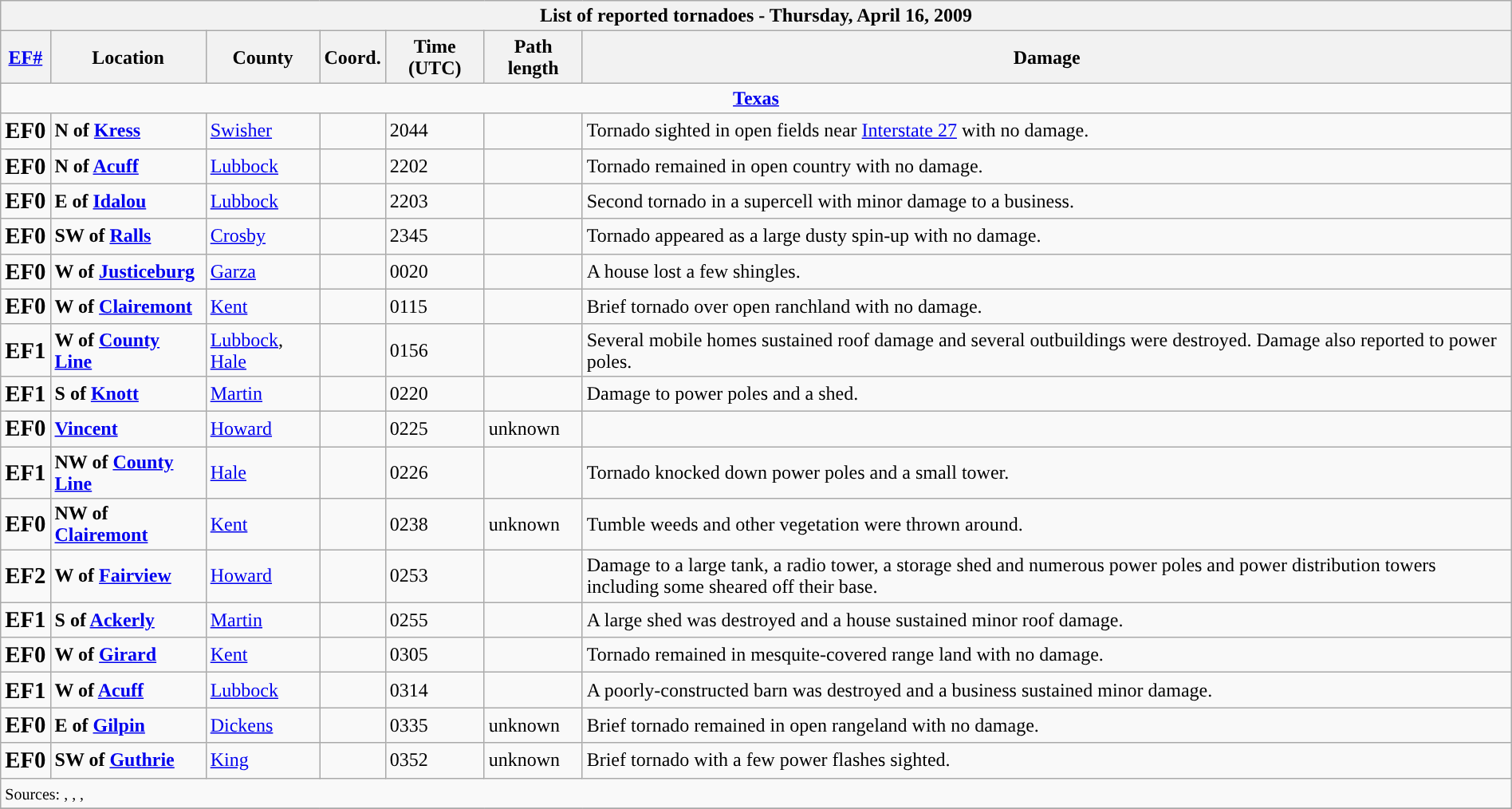<table class="wikitable collapsible" width="100%">
<tr>
<th colspan="7">List of reported tornadoes - Thursday, April 16, 2009</th>
</tr>
<tr>
<th><a href='#'>EF#</a></th>
<th>Location</th>
<th>County</th>
<th>Coord.</th>
<th>Time (UTC)</th>
<th>Path length</th>
<th>Damage</th>
</tr>
<tr>
<td colspan="7" align=center><strong><a href='#'>Texas</a></strong></td>
</tr>
<tr>
<td><big><strong>EF0</strong></big></td>
<td><strong>N of <a href='#'>Kress</a></strong></td>
<td><a href='#'>Swisher</a></td>
<td></td>
<td>2044</td>
<td></td>
<td>Tornado sighted in open fields near <a href='#'>Interstate 27</a> with no damage.</td>
</tr>
<tr>
<td><big><strong>EF0</strong></big></td>
<td><strong>N of <a href='#'>Acuff</a></strong></td>
<td><a href='#'>Lubbock</a></td>
<td></td>
<td>2202</td>
<td></td>
<td>Tornado remained in open country with no damage.</td>
</tr>
<tr>
<td><big><strong>EF0</strong></big></td>
<td><strong>E of <a href='#'>Idalou</a></strong></td>
<td><a href='#'>Lubbock</a></td>
<td></td>
<td>2203</td>
<td></td>
<td>Second tornado in a supercell with minor damage to a business.</td>
</tr>
<tr>
<td><big><strong>EF0</strong></big></td>
<td><strong>SW of <a href='#'>Ralls</a></strong></td>
<td><a href='#'>Crosby</a></td>
<td></td>
<td>2345</td>
<td></td>
<td>Tornado appeared as a large dusty spin-up with no damage.</td>
</tr>
<tr>
<td><big><strong>EF0</strong></big></td>
<td><strong>W of <a href='#'>Justiceburg</a></strong></td>
<td><a href='#'>Garza</a></td>
<td></td>
<td>0020</td>
<td></td>
<td>A house lost a few shingles.</td>
</tr>
<tr>
<td><big><strong>EF0</strong></big></td>
<td><strong>W of <a href='#'>Clairemont</a></strong></td>
<td><a href='#'>Kent</a></td>
<td></td>
<td>0115</td>
<td></td>
<td>Brief tornado over open ranchland with no damage.</td>
</tr>
<tr>
<td><big><strong>EF1</strong></big></td>
<td><strong>W of <a href='#'>County Line</a></strong></td>
<td><a href='#'>Lubbock</a>, <a href='#'>Hale</a></td>
<td></td>
<td>0156</td>
<td></td>
<td>Several mobile homes sustained roof damage and several outbuildings were destroyed. Damage also reported to power poles.</td>
</tr>
<tr>
<td><big><strong>EF1</strong></big></td>
<td><strong>S of <a href='#'>Knott</a></strong></td>
<td><a href='#'>Martin</a></td>
<td></td>
<td>0220</td>
<td></td>
<td>Damage to power poles and a shed.</td>
</tr>
<tr>
<td><big><strong>EF0</strong></big></td>
<td><strong><a href='#'>Vincent</a></strong></td>
<td><a href='#'>Howard</a></td>
<td></td>
<td>0225</td>
<td>unknown</td>
<td></td>
</tr>
<tr>
<td><big><strong>EF1</strong></big></td>
<td><strong>NW of <a href='#'>County Line</a></strong></td>
<td><a href='#'>Hale</a></td>
<td></td>
<td>0226</td>
<td></td>
<td>Tornado knocked down power poles and a small tower.</td>
</tr>
<tr>
<td><big><strong>EF0</strong></big></td>
<td><strong>NW of <a href='#'>Clairemont</a></strong></td>
<td><a href='#'>Kent</a></td>
<td></td>
<td>0238</td>
<td>unknown</td>
<td>Tumble weeds and other vegetation were thrown around.</td>
</tr>
<tr>
<td><big><strong>EF2</strong></big></td>
<td><strong>W of <a href='#'>Fairview</a></strong></td>
<td><a href='#'>Howard</a></td>
<td></td>
<td>0253</td>
<td></td>
<td>Damage to a large tank, a radio tower, a storage shed and numerous power poles and power distribution towers including some sheared off their base.</td>
</tr>
<tr>
<td><big><strong>EF1</strong></big></td>
<td><strong>S of <a href='#'>Ackerly</a></strong></td>
<td><a href='#'>Martin</a></td>
<td></td>
<td>0255</td>
<td></td>
<td>A large shed was destroyed and a house sustained minor roof damage.</td>
</tr>
<tr>
<td><big><strong>EF0</strong></big></td>
<td><strong>W of <a href='#'>Girard</a></strong></td>
<td><a href='#'>Kent</a></td>
<td></td>
<td>0305</td>
<td></td>
<td>Tornado remained in mesquite-covered range land with no damage.</td>
</tr>
<tr>
<td><big><strong>EF1</strong></big></td>
<td><strong>W of <a href='#'>Acuff</a></strong></td>
<td><a href='#'>Lubbock</a></td>
<td></td>
<td>0314</td>
<td></td>
<td>A poorly-constructed barn was destroyed and a business sustained minor damage.</td>
</tr>
<tr>
<td><big><strong>EF0</strong></big></td>
<td><strong>E of <a href='#'>Gilpin</a></strong></td>
<td><a href='#'>Dickens</a></td>
<td></td>
<td>0335</td>
<td>unknown</td>
<td>Brief tornado remained in open rangeland with no damage.</td>
</tr>
<tr>
<td><big><strong>EF0</strong></big></td>
<td><strong>SW of <a href='#'>Guthrie</a></strong></td>
<td><a href='#'>King</a></td>
<td></td>
<td>0352</td>
<td>unknown</td>
<td>Brief tornado with a few power flashes sighted.</td>
</tr>
<tr>
<td colspan="7"><small>Sources: , , , </small></td>
</tr>
<tr>
</tr>
</table>
